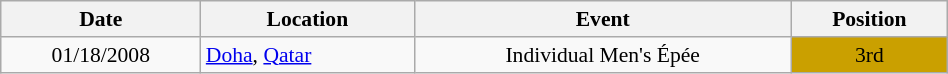<table class="wikitable" width="50%" style="font-size:90%; text-align:center;">
<tr>
<th>Date</th>
<th>Location</th>
<th>Event</th>
<th>Position</th>
</tr>
<tr>
<td rowspan="1">01/18/2008</td>
<td rowspan="1" align="left"> <a href='#'>Doha</a>, <a href='#'>Qatar</a></td>
<td>Individual Men's Épée</td>
<td bgcolor="caramel">3rd</td>
</tr>
</table>
